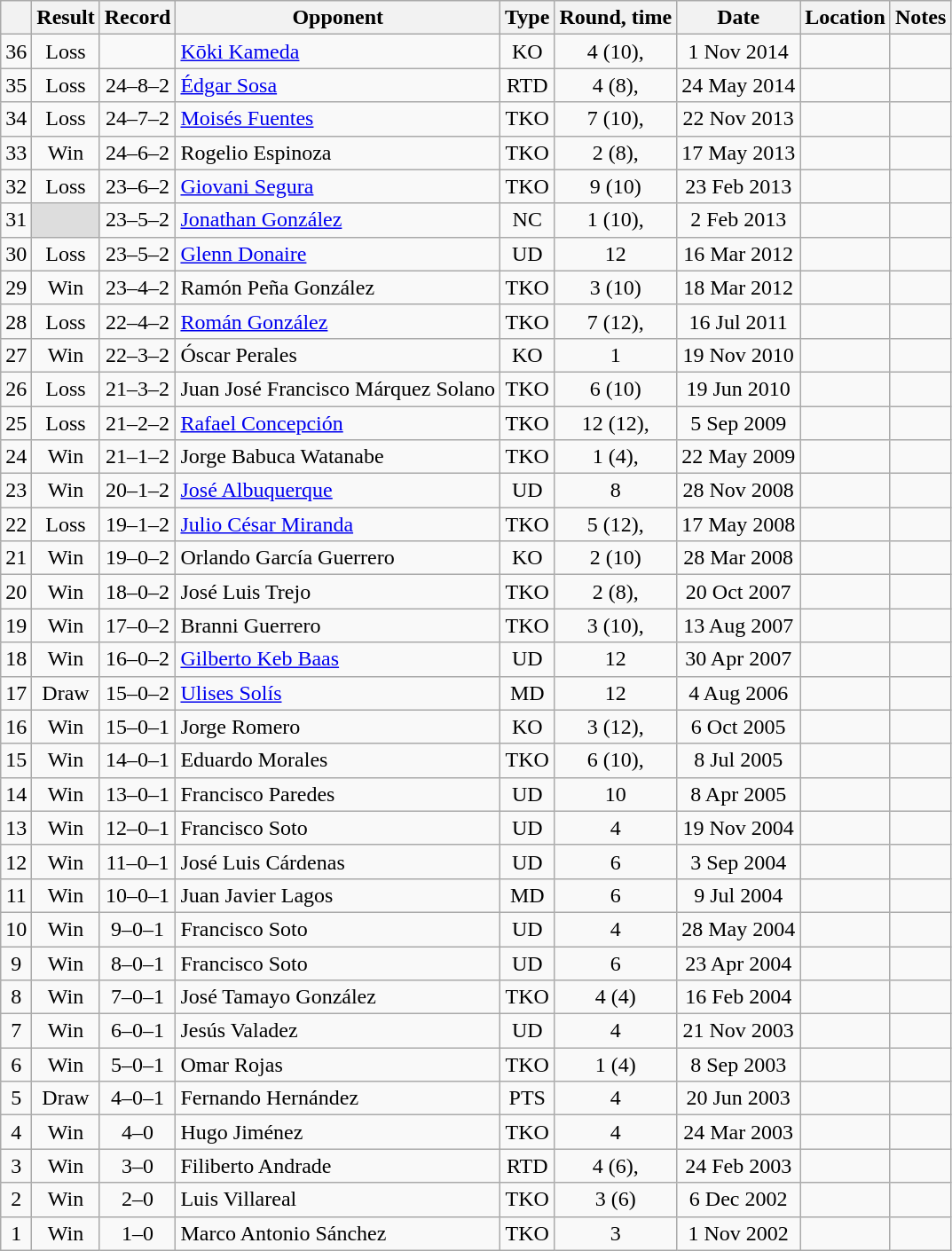<table class="wikitable" style="text-align:center">
<tr>
<th></th>
<th>Result</th>
<th>Record</th>
<th>Opponent</th>
<th>Type</th>
<th>Round, time</th>
<th>Date</th>
<th>Location</th>
<th>Notes</th>
</tr>
<tr>
<td>36</td>
<td>Loss</td>
<td></td>
<td style="text-align:left;"><a href='#'>Kōki Kameda</a></td>
<td>KO</td>
<td>4 (10), </td>
<td>1 Nov 2014</td>
<td style="text-align:left;"></td>
<td></td>
</tr>
<tr>
<td>35</td>
<td>Loss</td>
<td>24–8–2 </td>
<td style="text-align:left;"><a href='#'>Édgar Sosa</a></td>
<td>RTD</td>
<td>4 (8), </td>
<td>24 May 2014</td>
<td style="text-align:left;"></td>
<td></td>
</tr>
<tr>
<td>34</td>
<td>Loss</td>
<td>24–7–2 </td>
<td style="text-align:left;"><a href='#'>Moisés Fuentes</a></td>
<td>TKO</td>
<td>7 (10), </td>
<td>22 Nov 2013</td>
<td style="text-align:left;"></td>
<td></td>
</tr>
<tr>
<td>33</td>
<td>Win</td>
<td>24–6–2 </td>
<td style="text-align:left;">Rogelio Espinoza</td>
<td>TKO</td>
<td>2 (8), </td>
<td>17 May 2013</td>
<td style="text-align:left;"></td>
<td></td>
</tr>
<tr>
<td>32</td>
<td>Loss</td>
<td>23–6–2 </td>
<td style="text-align:left;"><a href='#'>Giovani Segura</a></td>
<td>TKO</td>
<td>9 (10)</td>
<td>23 Feb 2013</td>
<td style="text-align:left;"></td>
<td></td>
</tr>
<tr>
<td>31</td>
<td style="background: #DDD"></td>
<td>23–5–2 </td>
<td style="text-align:left;"><a href='#'>Jonathan González</a></td>
<td>NC</td>
<td>1 (10), </td>
<td>2 Feb 2013</td>
<td style="text-align:left;"></td>
<td style="text-align:left;"></td>
</tr>
<tr>
<td>30</td>
<td>Loss</td>
<td>23–5–2</td>
<td style="text-align:left;"><a href='#'>Glenn Donaire</a></td>
<td>UD</td>
<td>12</td>
<td>16 Mar 2012</td>
<td style="text-align:left;"></td>
<td style="text-align:left;"></td>
</tr>
<tr>
<td>29</td>
<td>Win</td>
<td>23–4–2</td>
<td style="text-align:left;">Ramón Peña González</td>
<td>TKO</td>
<td>3 (10)</td>
<td>18 Mar 2012</td>
<td style="text-align:left;"></td>
<td></td>
</tr>
<tr>
<td>28</td>
<td>Loss</td>
<td>22–4–2</td>
<td style="text-align:left;"><a href='#'>Román González</a></td>
<td>TKO</td>
<td>7 (12), </td>
<td>16 Jul 2011</td>
<td style="text-align:left;"></td>
<td style="text-align:left;"></td>
</tr>
<tr>
<td>27</td>
<td>Win</td>
<td>22–3–2</td>
<td style="text-align:left;">Óscar Perales</td>
<td>KO</td>
<td>1</td>
<td>19 Nov 2010</td>
<td style="text-align:left;"></td>
<td></td>
</tr>
<tr>
<td>26</td>
<td>Loss</td>
<td>21–3–2</td>
<td style="text-align:left;">Juan José Francisco Márquez Solano</td>
<td>TKO</td>
<td>6 (10)</td>
<td>19 Jun 2010</td>
<td style="text-align:left;"></td>
<td></td>
</tr>
<tr>
<td>25</td>
<td>Loss</td>
<td>21–2–2</td>
<td style="text-align:left;"><a href='#'>Rafael Concepción</a></td>
<td>TKO</td>
<td>12 (12), </td>
<td>5 Sep 2009</td>
<td style="text-align:left;"></td>
<td style="text-align:left;"></td>
</tr>
<tr>
<td>24</td>
<td>Win</td>
<td>21–1–2</td>
<td style="text-align:left;">Jorge Babuca Watanabe</td>
<td>TKO</td>
<td>1 (4), </td>
<td>22 May 2009</td>
<td style="text-align:left;"></td>
<td></td>
</tr>
<tr>
<td>23</td>
<td>Win</td>
<td>20–1–2</td>
<td style="text-align:left;"><a href='#'>José Albuquerque</a></td>
<td>UD</td>
<td>8</td>
<td>28 Nov 2008</td>
<td style="text-align:left;"></td>
<td></td>
</tr>
<tr>
<td>22</td>
<td>Loss</td>
<td>19–1–2</td>
<td style="text-align:left;"><a href='#'>Julio César Miranda</a></td>
<td>TKO</td>
<td>5 (12), </td>
<td>17 May 2008</td>
<td style="text-align:left;"></td>
<td></td>
</tr>
<tr>
<td>21</td>
<td>Win</td>
<td>19–0–2</td>
<td style="text-align:left;">Orlando García Guerrero</td>
<td>KO</td>
<td>2 (10)</td>
<td>28 Mar 2008</td>
<td style="text-align:left;"></td>
<td></td>
</tr>
<tr>
<td>20</td>
<td>Win</td>
<td>18–0–2</td>
<td style="text-align:left;">José Luis Trejo</td>
<td>TKO</td>
<td>2 (8), </td>
<td>20 Oct 2007</td>
<td style="text-align:left;"></td>
<td></td>
</tr>
<tr>
<td>19</td>
<td>Win</td>
<td>17–0–2</td>
<td style="text-align:left;">Branni Guerrero</td>
<td>TKO</td>
<td>3 (10), </td>
<td>13 Aug 2007</td>
<td style="text-align:left;"></td>
<td></td>
</tr>
<tr>
<td>18</td>
<td>Win</td>
<td>16–0–2</td>
<td style="text-align:left;"><a href='#'>Gilberto Keb Baas</a></td>
<td>UD</td>
<td>12</td>
<td>30 Apr 2007</td>
<td style="text-align:left;"></td>
<td></td>
</tr>
<tr>
<td>17</td>
<td>Draw</td>
<td>15–0–2</td>
<td style="text-align:left;"><a href='#'>Ulises Solís</a></td>
<td>MD</td>
<td>12</td>
<td>4 Aug 2006</td>
<td style="text-align:left;"></td>
<td style="text-align:left;"></td>
</tr>
<tr>
<td>16</td>
<td>Win</td>
<td>15–0–1</td>
<td style="text-align:left;">Jorge Romero</td>
<td>KO</td>
<td>3 (12), </td>
<td>6 Oct 2005</td>
<td style="text-align:left;"></td>
<td style="text-align:left;"></td>
</tr>
<tr>
<td>15</td>
<td>Win</td>
<td>14–0–1</td>
<td style="text-align:left;">Eduardo Morales</td>
<td>TKO</td>
<td>6 (10), </td>
<td>8 Jul 2005</td>
<td style="text-align:left;"></td>
<td></td>
</tr>
<tr>
<td>14</td>
<td>Win</td>
<td>13–0–1</td>
<td style="text-align:left;">Francisco Paredes</td>
<td>UD</td>
<td>10</td>
<td>8 Apr 2005</td>
<td style="text-align:left;"></td>
<td></td>
</tr>
<tr>
<td>13</td>
<td>Win</td>
<td>12–0–1</td>
<td style="text-align:left;">Francisco Soto</td>
<td>UD</td>
<td>4</td>
<td>19 Nov 2004</td>
<td style="text-align:left;"></td>
<td></td>
</tr>
<tr>
<td>12</td>
<td>Win</td>
<td>11–0–1</td>
<td style="text-align:left;">José Luis Cárdenas</td>
<td>UD</td>
<td>6</td>
<td>3 Sep 2004</td>
<td style="text-align:left;"></td>
<td></td>
</tr>
<tr>
<td>11</td>
<td>Win</td>
<td>10–0–1</td>
<td style="text-align:left;">Juan Javier Lagos</td>
<td>MD</td>
<td>6</td>
<td>9 Jul 2004</td>
<td style="text-align:left;"></td>
<td></td>
</tr>
<tr>
<td>10</td>
<td>Win</td>
<td>9–0–1</td>
<td style="text-align:left;">Francisco Soto</td>
<td>UD</td>
<td>4</td>
<td>28 May 2004</td>
<td style="text-align:left;"></td>
<td></td>
</tr>
<tr>
<td>9</td>
<td>Win</td>
<td>8–0–1</td>
<td style="text-align:left;">Francisco Soto</td>
<td>UD</td>
<td>6</td>
<td>23 Apr 2004</td>
<td style="text-align:left;"></td>
<td></td>
</tr>
<tr>
<td>8</td>
<td>Win</td>
<td>7–0–1</td>
<td style="text-align:left;">José Tamayo González</td>
<td>TKO</td>
<td>4 (4)</td>
<td>16 Feb 2004</td>
<td style="text-align:left;"></td>
<td></td>
</tr>
<tr>
<td>7</td>
<td>Win</td>
<td>6–0–1</td>
<td style="text-align:left;">Jesús Valadez</td>
<td>UD</td>
<td>4</td>
<td>21 Nov 2003</td>
<td style="text-align:left;"></td>
<td></td>
</tr>
<tr>
<td>6</td>
<td>Win</td>
<td>5–0–1</td>
<td style="text-align:left;">Omar Rojas</td>
<td>TKO</td>
<td>1 (4)</td>
<td>8 Sep 2003</td>
<td style="text-align:left;"></td>
<td></td>
</tr>
<tr>
<td>5</td>
<td>Draw</td>
<td>4–0–1</td>
<td style="text-align:left;">Fernando Hernández</td>
<td>PTS</td>
<td>4</td>
<td>20 Jun 2003</td>
<td style="text-align:left;"></td>
<td></td>
</tr>
<tr>
<td>4</td>
<td>Win</td>
<td>4–0</td>
<td style="text-align:left;">Hugo Jiménez</td>
<td>TKO</td>
<td>4</td>
<td>24 Mar 2003</td>
<td style="text-align:left;"></td>
<td></td>
</tr>
<tr>
<td>3</td>
<td>Win</td>
<td>3–0</td>
<td style="text-align:left;">Filiberto Andrade</td>
<td>RTD</td>
<td>4 (6), </td>
<td>24 Feb 2003</td>
<td style="text-align:left;"></td>
<td></td>
</tr>
<tr>
<td>2</td>
<td>Win</td>
<td>2–0</td>
<td style="text-align:left;">Luis Villareal</td>
<td>TKO</td>
<td>3 (6)</td>
<td>6 Dec 2002</td>
<td style="text-align:left;"></td>
<td></td>
</tr>
<tr>
<td>1</td>
<td>Win</td>
<td>1–0</td>
<td style="text-align:left;">Marco Antonio Sánchez</td>
<td>TKO</td>
<td>3</td>
<td>1 Nov 2002</td>
<td style="text-align:left;"></td>
<td></td>
</tr>
</table>
